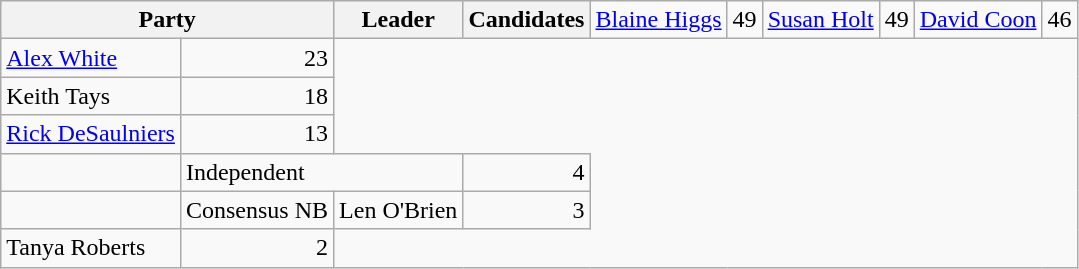<table class="wikitable">
<tr>
<th colspan="2">Party</th>
<th>Leader</th>
<th>Candidates<br></th>
<td><a href='#'>Blaine Higgs</a></td>
<td style="text-align:right;">49<br></td>
<td><a href='#'>Susan Holt</a></td>
<td style="text-align:right;">49<br></td>
<td><a href='#'>David Coon</a></td>
<td style="text-align:right;">46</td>
</tr>
<tr>
<td><a href='#'>Alex White</a></td>
<td style="text-align:right;">23</td>
</tr>
<tr>
<td>Keith Tays</td>
<td style="text-align:right;">18</td>
</tr>
<tr>
<td><a href='#'>Rick DeSaulniers</a></td>
<td style="text-align:right;">13</td>
</tr>
<tr>
<td></td>
<td colspan=2>Independent</td>
<td style="text-align:right;">4</td>
</tr>
<tr>
<td></td>
<td style="text-align:left;">Consensus NB</td>
<td>Len O'Brien</td>
<td style="text-align:right;">3</td>
</tr>
<tr>
<td>Tanya Roberts</td>
<td style="text-align:right;">2</td>
</tr>
</table>
